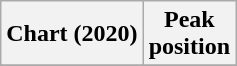<table class="wikitable plainrowheaders" style="text-align:center">
<tr>
<th scope="col">Chart (2020)</th>
<th scope="col">Peak<br>position</th>
</tr>
<tr>
</tr>
</table>
